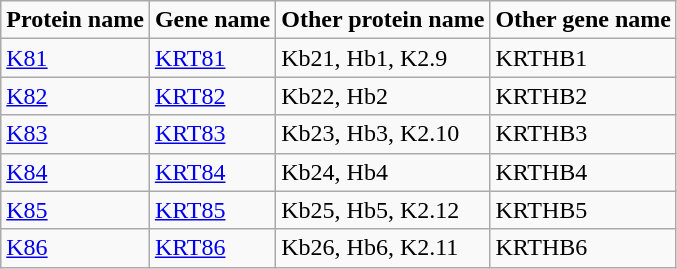<table class="wikitable">
<tr>
<td><strong>Protein name</strong></td>
<td><strong>Gene name</strong></td>
<td><strong>Other protein name</strong></td>
<td><strong>Other gene name</strong></td>
</tr>
<tr>
<td><a href='#'>K81</a></td>
<td><a href='#'>KRT81</a></td>
<td>Kb21, Hb1, K2.9</td>
<td>KRTHB1</td>
</tr>
<tr>
<td><a href='#'>K82</a></td>
<td><a href='#'>KRT82</a></td>
<td>Kb22, Hb2</td>
<td>KRTHB2</td>
</tr>
<tr>
<td><a href='#'>K83</a></td>
<td><a href='#'>KRT83</a></td>
<td>Kb23, Hb3, K2.10</td>
<td>KRTHB3</td>
</tr>
<tr>
<td><a href='#'>K84</a></td>
<td><a href='#'>KRT84</a></td>
<td>Kb24, Hb4</td>
<td>KRTHB4</td>
</tr>
<tr>
<td><a href='#'>K85</a></td>
<td><a href='#'>KRT85</a></td>
<td>Kb25, Hb5, K2.12</td>
<td>KRTHB5</td>
</tr>
<tr>
<td><a href='#'>K86</a></td>
<td><a href='#'>KRT86</a></td>
<td>Kb26, Hb6, K2.11</td>
<td>KRTHB6</td>
</tr>
</table>
